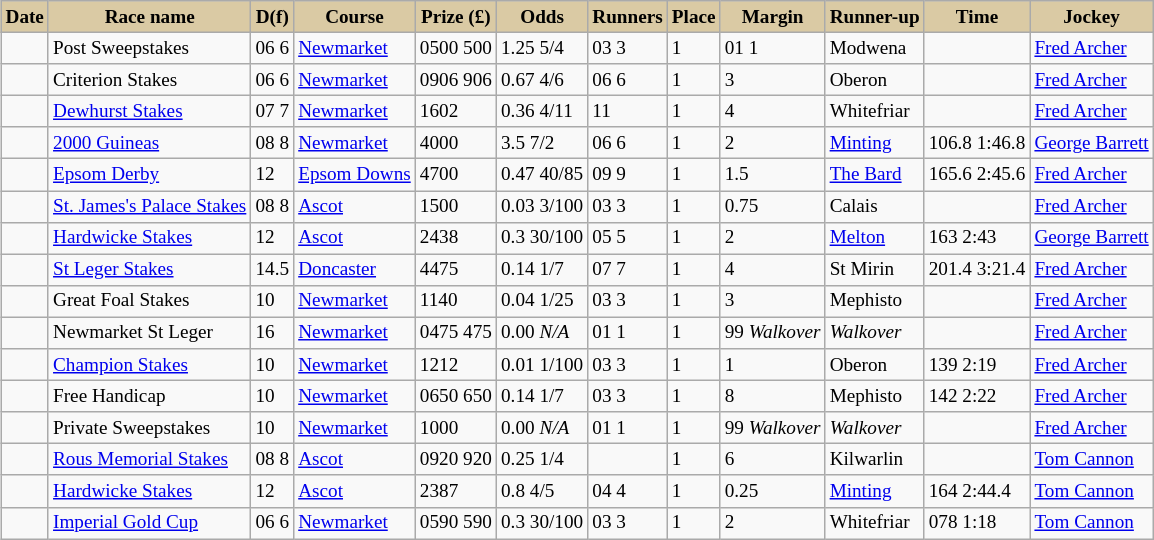<table class = "wikitable sortable" | border="1" cellpadding="1" style=" text-align:centre; margin-left:1em; float:centre ;border-collapse: collapse; font-size:80%">
<tr style="background:#dacaa4; text-align:center;">
<th style="background:#dacaa4;">Date</th>
<th style="background:#dacaa4;">Race name</th>
<th style="background:#dacaa4;">D(f)</th>
<th style="background:#dacaa4;">Course</th>
<th style="background:#dacaa4;">Prize (£)</th>
<th style="background:#dacaa4;">Odds</th>
<th style="background:#dacaa4;">Runners</th>
<th style="background:#dacaa4;">Place</th>
<th style="background:#dacaa4;">Margin</th>
<th style="background:#dacaa4;">Runner-up</th>
<th style="background:#dacaa4;">Time</th>
<th style="background:#dacaa4;">Jockey</th>
</tr>
<tr>
<td></td>
<td>Post Sweepstakes</td>
<td><span>06</span> 6</td>
<td><a href='#'>Newmarket</a></td>
<td><span>0500</span> 500</td>
<td><span>1.25</span> 5/4</td>
<td><span>03</span> 3</td>
<td>1</td>
<td><span>01</span> 1</td>
<td>Modwena</td>
<td></td>
<td><a href='#'>Fred Archer</a></td>
</tr>
<tr>
<td></td>
<td>Criterion Stakes</td>
<td><span>06</span> 6</td>
<td><a href='#'>Newmarket</a></td>
<td><span>0906</span> 906</td>
<td><span>0.67</span> 4/6</td>
<td><span>06</span> 6</td>
<td>1</td>
<td>3</td>
<td>Oberon</td>
<td></td>
<td><a href='#'>Fred Archer</a></td>
</tr>
<tr>
<td></td>
<td><a href='#'>Dewhurst Stakes</a></td>
<td><span>07</span> 7</td>
<td><a href='#'>Newmarket</a></td>
<td>1602</td>
<td><span>0.36</span> 4/11</td>
<td>11</td>
<td>1</td>
<td>4</td>
<td>Whitefriar</td>
<td></td>
<td><a href='#'>Fred Archer</a></td>
</tr>
<tr>
<td></td>
<td><a href='#'>2000 Guineas</a></td>
<td><span>08</span> 8</td>
<td><a href='#'>Newmarket</a></td>
<td>4000</td>
<td><span>3.5</span> 7/2</td>
<td><span>06</span> 6</td>
<td>1</td>
<td>2</td>
<td><a href='#'>Minting</a></td>
<td><span>106.8</span> 1:46.8</td>
<td><a href='#'>George Barrett</a></td>
</tr>
<tr>
<td></td>
<td><a href='#'>Epsom Derby</a></td>
<td>12</td>
<td><a href='#'>Epsom Downs</a></td>
<td>4700</td>
<td><span>0.47</span> 40/85</td>
<td><span>09</span> 9</td>
<td>1</td>
<td>1.5</td>
<td><a href='#'>The Bard</a></td>
<td><span>165.6</span> 2:45.6</td>
<td><a href='#'>Fred Archer</a></td>
</tr>
<tr>
<td></td>
<td><a href='#'>St. James's Palace Stakes</a></td>
<td><span>08</span> 8</td>
<td><a href='#'>Ascot</a></td>
<td>1500</td>
<td><span>0.03</span> 3/100</td>
<td><span>03</span> 3</td>
<td>1</td>
<td>0.75</td>
<td>Calais</td>
<td></td>
<td><a href='#'>Fred Archer</a></td>
</tr>
<tr>
<td></td>
<td><a href='#'>Hardwicke Stakes</a></td>
<td>12</td>
<td><a href='#'>Ascot</a></td>
<td>2438</td>
<td><span>0.3</span> 30/100</td>
<td><span>05</span> 5</td>
<td>1</td>
<td>2</td>
<td><a href='#'>Melton</a></td>
<td><span>163</span> 2:43</td>
<td><a href='#'>George Barrett</a></td>
</tr>
<tr>
<td></td>
<td><a href='#'>St Leger Stakes</a></td>
<td>14.5</td>
<td><a href='#'>Doncaster</a></td>
<td>4475</td>
<td><span>0.14</span> 1/7</td>
<td><span>07</span> 7</td>
<td>1</td>
<td>4</td>
<td>St Mirin</td>
<td><span>201.4</span> 3:21.4</td>
<td><a href='#'>Fred Archer</a></td>
</tr>
<tr>
<td></td>
<td>Great Foal Stakes</td>
<td>10</td>
<td><a href='#'>Newmarket</a></td>
<td>1140</td>
<td><span>0.04</span> 1/25</td>
<td><span>03</span> 3</td>
<td>1</td>
<td>3</td>
<td>Mephisto</td>
<td></td>
<td><a href='#'>Fred Archer</a></td>
</tr>
<tr>
<td></td>
<td>Newmarket St Leger</td>
<td>16</td>
<td><a href='#'>Newmarket</a></td>
<td><span>0475</span> 475</td>
<td><span>0.00</span> <em>N/A</em></td>
<td><span>01</span> 1</td>
<td>1</td>
<td><span>99</span> <em>Walkover</em></td>
<td><em>Walkover</em></td>
<td></td>
<td><a href='#'>Fred Archer</a></td>
</tr>
<tr>
<td></td>
<td><a href='#'>Champion Stakes</a></td>
<td>10</td>
<td><a href='#'>Newmarket</a></td>
<td>1212</td>
<td><span>0.01</span> 1/100</td>
<td><span>03</span> 3</td>
<td>1</td>
<td>1</td>
<td>Oberon</td>
<td><span>139</span> 2:19</td>
<td><a href='#'>Fred Archer</a></td>
</tr>
<tr>
<td></td>
<td>Free Handicap</td>
<td>10</td>
<td><a href='#'>Newmarket</a></td>
<td><span>0650</span> 650</td>
<td><span>0.14</span> 1/7</td>
<td><span>03</span> 3</td>
<td>1</td>
<td>8</td>
<td>Mephisto</td>
<td><span>142</span> 2:22</td>
<td><a href='#'>Fred Archer</a></td>
</tr>
<tr>
<td></td>
<td>Private Sweepstakes</td>
<td>10</td>
<td><a href='#'>Newmarket</a></td>
<td>1000</td>
<td><span>0.00</span> <em>N/A</em></td>
<td><span>01</span> 1</td>
<td>1</td>
<td><span>99</span> <em>Walkover</em></td>
<td><em>Walkover</em></td>
<td></td>
<td><a href='#'>Fred Archer</a></td>
</tr>
<tr>
<td></td>
<td><a href='#'>Rous Memorial Stakes</a></td>
<td><span>08</span> 8</td>
<td><a href='#'>Ascot</a></td>
<td><span>0920</span> 920</td>
<td><span>0.25</span> 1/4</td>
<td></td>
<td>1</td>
<td>6</td>
<td>Kilwarlin</td>
<td></td>
<td><a href='#'>Tom Cannon</a></td>
</tr>
<tr>
<td></td>
<td><a href='#'>Hardwicke Stakes</a></td>
<td>12</td>
<td><a href='#'>Ascot</a></td>
<td>2387</td>
<td><span>0.8</span> 4/5</td>
<td><span>04</span> 4</td>
<td>1</td>
<td>0.25</td>
<td><a href='#'>Minting</a></td>
<td><span>164</span> 2:44.4</td>
<td><a href='#'>Tom Cannon</a></td>
</tr>
<tr>
<td></td>
<td><a href='#'>Imperial Gold Cup</a></td>
<td><span>06</span> 6</td>
<td><a href='#'>Newmarket</a></td>
<td><span>0590</span> 590</td>
<td><span>0.3</span> 30/100</td>
<td><span>03</span> 3</td>
<td>1</td>
<td>2</td>
<td>Whitefriar</td>
<td><span>078</span> 1:18</td>
<td><a href='#'>Tom Cannon</a></td>
</tr>
</table>
